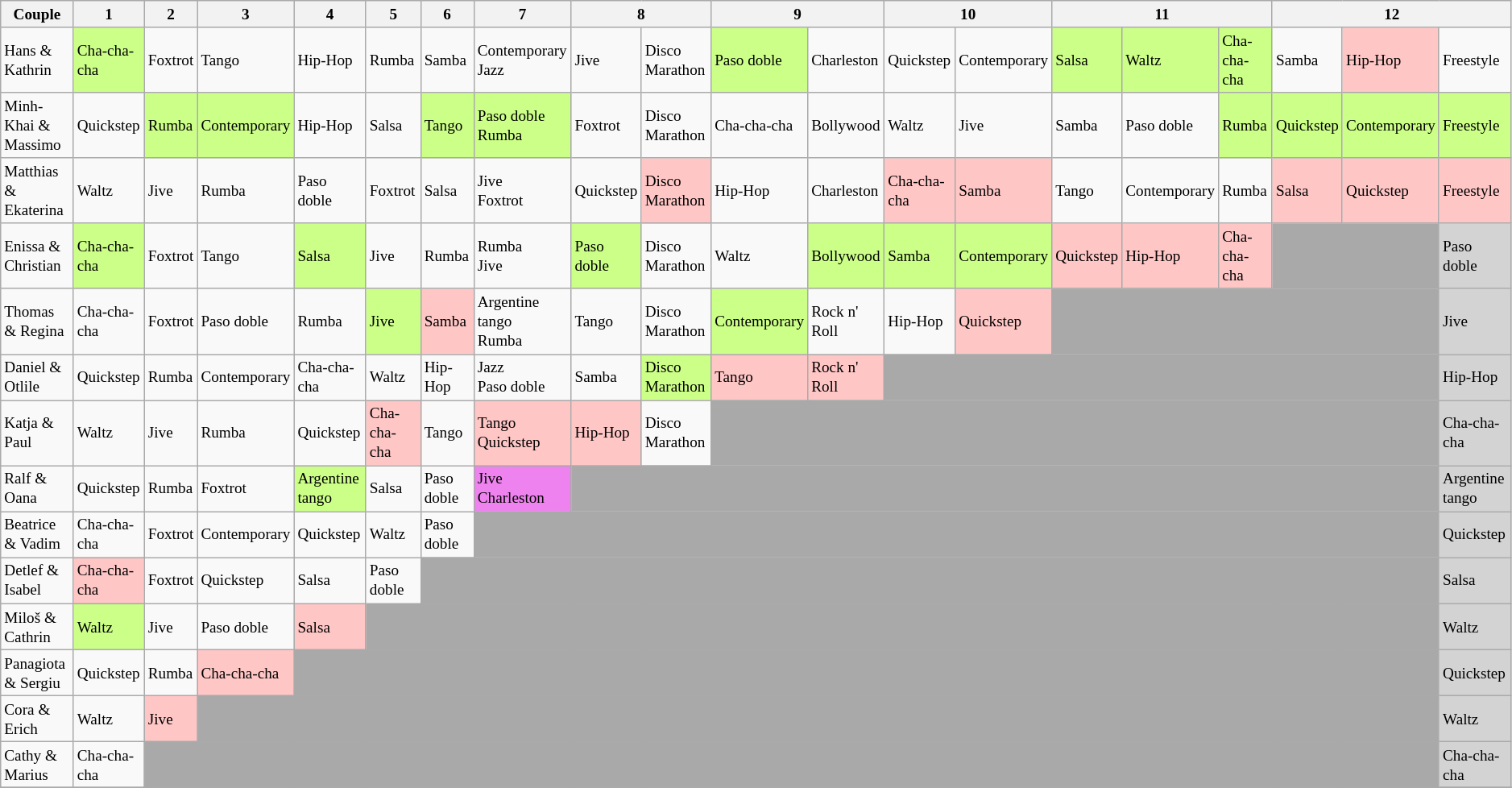<table class="wikitable" style="text-align:left; font-size:80%; line-height:16px;">
<tr>
<th>Couple</th>
<th>1 </th>
<th>2 </th>
<th>3 </th>
<th>4 </th>
<th>5 </th>
<th>6 </th>
<th>7</th>
<th colspan=2>8 </th>
<th colspan=2>9 </th>
<th colspan=2>10</th>
<th colspan=3>11</th>
<th colspan=3>12</th>
</tr>
<tr>
<td>Hans & Kathrin</td>
<td style="background:#ccff88;">Cha-cha-cha</td>
<td>Foxtrot</td>
<td>Tango</td>
<td>Hip-Hop</td>
<td>Rumba</td>
<td>Samba</td>
<td>Contemporary<br>Jazz</td>
<td>Jive</td>
<td>Disco Marathon</td>
<td style="background:#ccff88;">Paso doble</td>
<td>Charleston</td>
<td>Quickstep</td>
<td>Contemporary</td>
<td style="background:#ccff88;">Salsa</td>
<td style="background:#ccff88;">Waltz</td>
<td style="background:#ccff88;">Cha-cha-cha</td>
<td>Samba</td>
<td style="background:#ffc6c6;">Hip-Hop</td>
<td>Freestyle</td>
</tr>
<tr>
<td>Minh-Khai & Massimo</td>
<td>Quickstep</td>
<td style="background:#ccff88;">Rumba</td>
<td style="background:#ccff88;">Contemporary</td>
<td>Hip-Hop</td>
<td>Salsa</td>
<td style="background:#ccff88;">Tango</td>
<td style="background:#ccff88;">Paso doble<br>Rumba</td>
<td>Foxtrot</td>
<td>Disco Marathon</td>
<td>Cha-cha-cha</td>
<td>Bollywood</td>
<td>Waltz</td>
<td>Jive</td>
<td>Samba</td>
<td>Paso doble</td>
<td style="background:#ccff88;">Rumba</td>
<td style="background:#ccff88;">Quickstep</td>
<td style="background:#ccff88;">Contemporary</td>
<td style="background:#ccff88;">Freestyle</td>
</tr>
<tr>
<td>Matthias & Ekaterina</td>
<td>Waltz</td>
<td>Jive</td>
<td>Rumba</td>
<td>Paso doble</td>
<td>Foxtrot</td>
<td>Salsa</td>
<td>Jive<br>Foxtrot</td>
<td>Quickstep</td>
<td style="background:#ffc6c6;">Disco Marathon</td>
<td>Hip-Hop</td>
<td>Charleston</td>
<td style="background:#ffc6c6;">Cha-cha-cha</td>
<td style="background:#ffc6c6;">Samba</td>
<td>Tango</td>
<td>Contemporary</td>
<td>Rumba</td>
<td style="background:#ffc6c6;">Salsa</td>
<td style="background:#ffc6c6;">Quickstep</td>
<td style="background:#ffc6c6;">Freestyle</td>
</tr>
<tr>
<td>Enissa & Christian</td>
<td style="background:#ccff88;">Cha-cha-cha</td>
<td>Foxtrot</td>
<td>Tango</td>
<td style="background:#ccff88;">Salsa</td>
<td>Jive</td>
<td>Rumba</td>
<td>Rumba<br>Jive</td>
<td style="background:#ccff88;">Paso doble</td>
<td>Disco Marathon</td>
<td>Waltz</td>
<td style="background:#ccff88;">Bollywood</td>
<td style="background:#ccff88;">Samba</td>
<td style="background:#ccff88;">Contemporary</td>
<td style="background:#ffc6c6;">Quickstep</td>
<td style="background:#ffc6c6;">Hip-Hop</td>
<td style="background:#ffc6c6;">Cha-cha-cha</td>
<td style="background:darkgrey;" colspan="2"></td>
<td style="background:lightgrey;">Paso doble</td>
</tr>
<tr>
<td>Thomas & Regina</td>
<td>Cha-cha-cha</td>
<td>Foxtrot</td>
<td>Paso doble</td>
<td>Rumba</td>
<td style="background:#ccff88;">Jive</td>
<td style="background:#ffc6c6;">Samba</td>
<td>Argentine tango<br>Rumba</td>
<td>Tango</td>
<td>Disco Marathon</td>
<td style="background:#ccff88;">Contemporary</td>
<td>Rock n' Roll</td>
<td>Hip-Hop</td>
<td style="background:#ffc6c6;">Quickstep</td>
<td style="background:darkgrey;" colspan="5"></td>
<td style="background:lightgrey;">Jive</td>
</tr>
<tr>
<td>Daniel & Otlile</td>
<td>Quickstep</td>
<td>Rumba</td>
<td>Contemporary</td>
<td>Cha-cha-cha</td>
<td>Waltz</td>
<td>Hip-Hop</td>
<td>Jazz<br>Paso doble</td>
<td>Samba</td>
<td style="background:#ccff88;">Disco Marathon</td>
<td style="background:#ffc6c6;">Tango</td>
<td style="background:#ffc6c6;">Rock n' Roll</td>
<td style="background:darkgrey;" colspan="7"></td>
<td style="background:lightgrey;">Hip-Hop</td>
</tr>
<tr>
<td>Katja & Paul</td>
<td>Waltz</td>
<td>Jive</td>
<td>Rumba</td>
<td>Quickstep</td>
<td style="background:#ffc6c6;">Cha-cha-cha</td>
<td>Tango</td>
<td style="background:#ffc6c6;">Tango<br>Quickstep</td>
<td style="background:#ffc6c6;">Hip-Hop</td>
<td>Disco Marathon</td>
<td style="background:darkgrey;" colspan="9"></td>
<td style="background:lightgrey;">Cha-cha-cha</td>
</tr>
<tr>
<td>Ralf & Oana</td>
<td>Quickstep</td>
<td>Rumba</td>
<td>Foxtrot</td>
<td style="background:#ccff88;">Argentine tango</td>
<td>Salsa</td>
<td>Paso doble</td>
<td style="background:violet;">Jive<br>Charleston</td>
<td style="background:darkgrey;" colspan="11"></td>
<td style="background:lightgrey;">Argentine tango</td>
</tr>
<tr>
<td>Beatrice & Vadim</td>
<td>Cha-cha-cha</td>
<td>Foxtrot</td>
<td>Contemporary</td>
<td>Quickstep</td>
<td>Waltz</td>
<td>Paso doble</td>
<td style="background:darkgrey;" colspan="12"></td>
<td style="background:lightgrey;">Quickstep</td>
</tr>
<tr>
<td>Detlef & Isabel</td>
<td style="background:#ffc6c6;">Cha-cha-cha</td>
<td>Foxtrot</td>
<td>Quickstep</td>
<td>Salsa</td>
<td>Paso doble</td>
<td style="background:darkgrey;" colspan="13"></td>
<td style="background:lightgrey;">Salsa</td>
</tr>
<tr>
<td>Miloš & Cathrin</td>
<td style="background:#ccff88;">Waltz</td>
<td>Jive</td>
<td>Paso doble</td>
<td style="background:#ffc6c6;">Salsa</td>
<td style="background:darkgrey;" colspan="14"></td>
<td style="background:lightgrey;">Waltz</td>
</tr>
<tr>
<td>Panagiota & Sergiu</td>
<td>Quickstep</td>
<td>Rumba</td>
<td style="background:#ffc6c6;">Cha-cha-cha</td>
<td style="background:darkgrey;" colspan="15"></td>
<td style="background:lightgrey;">Quickstep</td>
</tr>
<tr>
<td>Cora & Erich</td>
<td>Waltz</td>
<td style="background:#ffc6c6;">Jive</td>
<td style="background:darkgrey;" colspan="16"></td>
<td style="background:lightgrey;">Waltz</td>
</tr>
<tr>
<td>Cathy & Marius</td>
<td>Cha-cha-cha</td>
<td style="background:darkgrey;" colspan="17"></td>
<td style="background:lightgrey;">Cha-cha-cha</td>
</tr>
<tr>
</tr>
</table>
